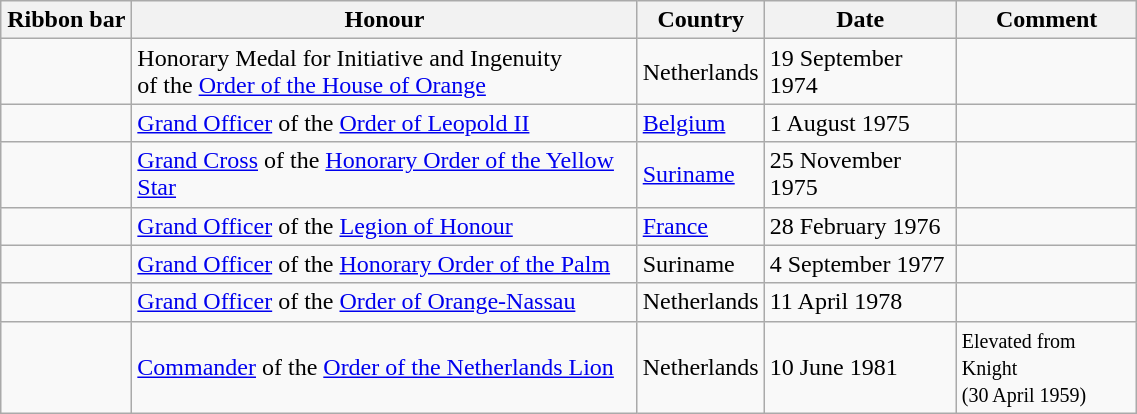<table class="wikitable" style="width:60%;">
<tr>
<th style="width:80px;">Ribbon bar</th>
<th>Honour</th>
<th>Country</th>
<th>Date</th>
<th>Comment</th>
</tr>
<tr>
<td></td>
<td>Honorary Medal for Initiative and Ingenuity <br> of the <a href='#'>Order of the House of Orange</a></td>
<td>Netherlands</td>
<td>19 September 1974</td>
<td></td>
</tr>
<tr>
<td></td>
<td><a href='#'>Grand Officer</a> of the <a href='#'>Order of Leopold II</a></td>
<td><a href='#'>Belgium</a></td>
<td>1 August 1975</td>
<td></td>
</tr>
<tr>
<td></td>
<td><a href='#'>Grand Cross</a> of the <a href='#'>Honorary Order of the Yellow Star</a></td>
<td><a href='#'>Suriname</a></td>
<td>25 November 1975</td>
<td></td>
</tr>
<tr>
<td></td>
<td><a href='#'>Grand Officer</a> of the <a href='#'>Legion of Honour</a></td>
<td><a href='#'>France</a></td>
<td>28 February 1976</td>
<td></td>
</tr>
<tr>
<td></td>
<td><a href='#'>Grand Officer</a> of the <a href='#'>Honorary Order of the Palm</a></td>
<td>Suriname</td>
<td>4 September 1977</td>
<td></td>
</tr>
<tr>
<td></td>
<td><a href='#'>Grand Officer</a> of the <a href='#'>Order of Orange-Nassau</a></td>
<td>Netherlands</td>
<td>11 April 1978</td>
<td></td>
</tr>
<tr>
<td></td>
<td><a href='#'>Commander</a> of the <a href='#'>Order of the Netherlands Lion</a></td>
<td>Netherlands</td>
<td>10 June 1981</td>
<td><small>Elevated from Knight <br> (30 April 1959)</small></td>
</tr>
</table>
